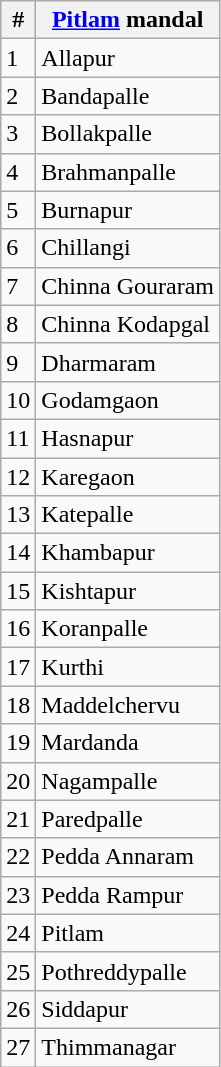<table class="wikitable">
<tr>
<th>#</th>
<th><a href='#'>Pitlam</a> mandal</th>
</tr>
<tr>
<td>1</td>
<td>Allapur</td>
</tr>
<tr>
<td>2</td>
<td>Bandapalle</td>
</tr>
<tr>
<td>3</td>
<td>Bollakpalle</td>
</tr>
<tr>
<td>4</td>
<td>Brahmanpalle</td>
</tr>
<tr>
<td>5</td>
<td>Burnapur</td>
</tr>
<tr>
<td>6</td>
<td>Chillangi</td>
</tr>
<tr>
<td>7</td>
<td>Chinna Gouraram</td>
</tr>
<tr>
<td>8</td>
<td>Chinna Kodapgal</td>
</tr>
<tr>
<td>9</td>
<td>Dharmaram</td>
</tr>
<tr>
<td>10</td>
<td>Godamgaon</td>
</tr>
<tr>
<td>11</td>
<td>Hasnapur</td>
</tr>
<tr>
<td>12</td>
<td>Karegaon</td>
</tr>
<tr>
<td>13</td>
<td>Katepalle</td>
</tr>
<tr>
<td>14</td>
<td>Khambapur</td>
</tr>
<tr>
<td>15</td>
<td>Kishtapur</td>
</tr>
<tr>
<td>16</td>
<td>Koranpalle</td>
</tr>
<tr>
<td>17</td>
<td>Kurthi</td>
</tr>
<tr>
<td>18</td>
<td>Maddelchervu</td>
</tr>
<tr>
<td>19</td>
<td>Mardanda</td>
</tr>
<tr>
<td>20</td>
<td>Nagampalle</td>
</tr>
<tr>
<td>21</td>
<td>Paredpalle</td>
</tr>
<tr>
<td>22</td>
<td>Pedda Annaram</td>
</tr>
<tr>
<td>23</td>
<td>Pedda Rampur</td>
</tr>
<tr>
<td>24</td>
<td>Pitlam</td>
</tr>
<tr>
<td>25</td>
<td>Pothreddypalle</td>
</tr>
<tr>
<td>26</td>
<td>Siddapur</td>
</tr>
<tr>
<td>27</td>
<td>Thimmanagar</td>
</tr>
</table>
